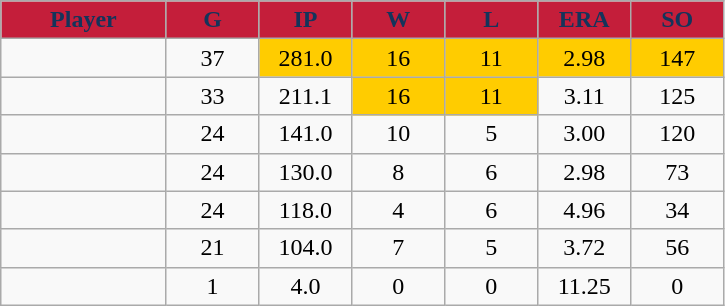<table class="wikitable sortable">
<tr>
<th style="background:#C41E3A;color:#14345B;" width="16%">Player</th>
<th style="background:#C41E3A;color:#14345B;" width="9%">G</th>
<th style="background:#C41E3A;color:#14345B;" width="9%">IP</th>
<th style="background:#C41E3A;color:#14345B;" width="9%">W</th>
<th style="background:#C41E3A;color:#14345B;" width="9%">L</th>
<th style="background:#C41E3A;color:#14345B;" width="9%">ERA</th>
<th style="background:#C41E3A;color:#14345B;" width="9%">SO</th>
</tr>
<tr align="center">
<td></td>
<td>37</td>
<td bgcolor="#FFCC00">281.0</td>
<td bgcolor="#FFCC00">16</td>
<td bgcolor="#FFCC00">11</td>
<td bgcolor="#FFCC00">2.98</td>
<td bgcolor="#FFCC00">147</td>
</tr>
<tr align="center">
<td></td>
<td>33</td>
<td>211.1</td>
<td bgcolor="#FFCC00">16</td>
<td bgcolor="#FFCC00">11</td>
<td>3.11</td>
<td>125</td>
</tr>
<tr align="center">
<td></td>
<td>24</td>
<td>141.0</td>
<td>10</td>
<td>5</td>
<td>3.00</td>
<td>120</td>
</tr>
<tr align="center">
<td></td>
<td>24</td>
<td>130.0</td>
<td>8</td>
<td>6</td>
<td>2.98</td>
<td>73</td>
</tr>
<tr align="center">
<td></td>
<td>24</td>
<td>118.0</td>
<td>4</td>
<td>6</td>
<td>4.96</td>
<td>34</td>
</tr>
<tr align="center">
<td></td>
<td>21</td>
<td>104.0</td>
<td>7</td>
<td>5</td>
<td>3.72</td>
<td>56</td>
</tr>
<tr align="center">
<td></td>
<td>1</td>
<td>4.0</td>
<td>0</td>
<td>0</td>
<td>11.25</td>
<td>0</td>
</tr>
</table>
